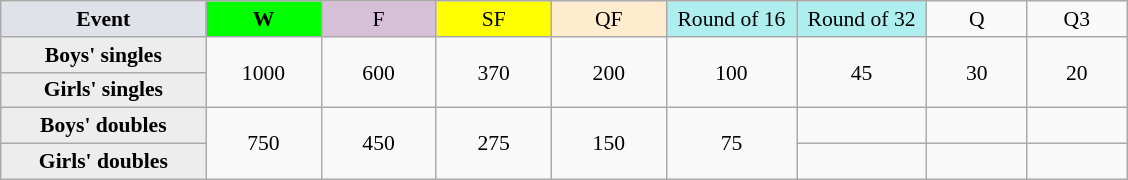<table class=wikitable style="font-size:90%; text-align:center">
<tr>
<th style="width:130px; background:#dfe2e9;">Event</th>
<th style="width:70px; background:lime;">W</th>
<td style="width:70px; background:thistle;">F</td>
<td style="width:70px; background:#ff0;">SF</td>
<td style="width:70px; background:#ffebcd;">QF</td>
<td style="width:80px; background:#afeeee;">Round of 16</td>
<td style="width:80px; background:#afeeee;">Round of 32</td>
<td style="width:60px;">Q</td>
<td style="width:60px;">Q3</td>
</tr>
<tr>
<th style="background:#ededed;">Boys' singles</th>
<td rowspan=2>1000</td>
<td rowspan=2>600</td>
<td rowspan=2>370</td>
<td rowspan=2>200</td>
<td rowspan=2>100</td>
<td rowspan=2>45</td>
<td rowspan=2>30</td>
<td rowspan=2>20</td>
</tr>
<tr>
<th style="background:#ededed;">Girls' singles</th>
</tr>
<tr>
<th style="background:#ededed;">Boys' doubles</th>
<td rowspan=2>750</td>
<td rowspan=2>450</td>
<td rowspan=2>275</td>
<td rowspan=2>150</td>
<td rowspan=2>75</td>
<td></td>
<td></td>
<td></td>
</tr>
<tr>
<th style="background:#ededed;">Girls' doubles</th>
<td></td>
<td></td>
<td></td>
</tr>
</table>
